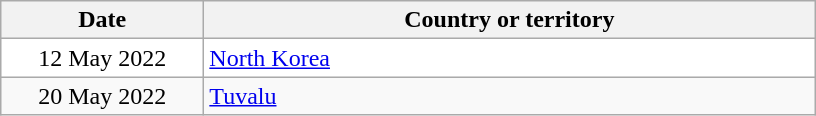<table class="wikitable sortable">
<tr>
<th style="width:8em;">Date</th>
<th style="width:25em;">Country or territory</th>
</tr>
<tr style="background:#fff;">
<td style="text-align:center;">12 May 2022</td>
<td> <a href='#'>North Korea</a></td>
</tr>
<tr>
<td style="text-align:center;">20 May 2022</td>
<td> <a href='#'>Tuvalu</a></td>
</tr>
</table>
